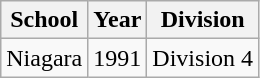<table class="wikitable">
<tr>
<th>School</th>
<th>Year</th>
<th>Division</th>
</tr>
<tr>
<td>Niagara</td>
<td>1991</td>
<td>Division 4</td>
</tr>
</table>
